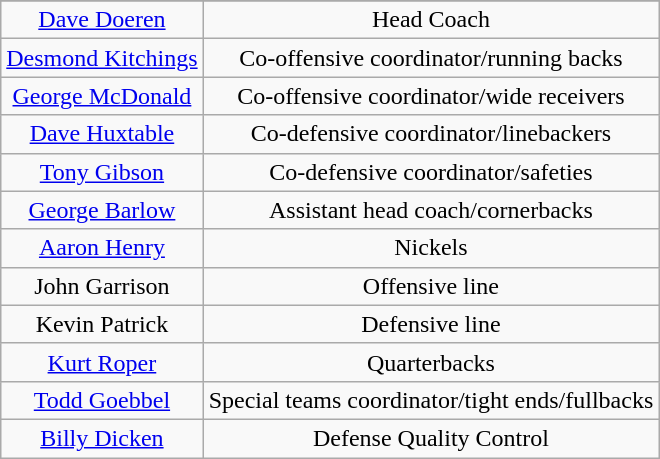<table class="wikitable">
<tr>
</tr>
<tr align="center">
<td><a href='#'>Dave Doeren</a></td>
<td>Head Coach</td>
</tr>
<tr align="center">
<td><a href='#'>Desmond Kitchings</a></td>
<td>Co-offensive coordinator/running backs</td>
</tr>
<tr align="center">
<td><a href='#'>George McDonald</a></td>
<td>Co-offensive coordinator/wide receivers</td>
</tr>
<tr align="center">
<td><a href='#'>Dave Huxtable</a></td>
<td>Co-defensive coordinator/linebackers</td>
</tr>
<tr align="center">
<td><a href='#'>Tony Gibson</a></td>
<td>Co-defensive coordinator/safeties</td>
</tr>
<tr align="center">
<td><a href='#'>George Barlow</a></td>
<td>Assistant head coach/cornerbacks</td>
</tr>
<tr align="center">
<td><a href='#'>Aaron Henry</a></td>
<td>Nickels</td>
</tr>
<tr align="center">
<td>John Garrison</td>
<td>Offensive line</td>
</tr>
<tr align="center">
<td>Kevin Patrick</td>
<td>Defensive line</td>
</tr>
<tr align="center">
<td><a href='#'>Kurt Roper</a></td>
<td>Quarterbacks</td>
</tr>
<tr align="center">
<td><a href='#'>Todd Goebbel</a></td>
<td>Special teams coordinator/tight ends/fullbacks</td>
</tr>
<tr align="center">
<td><a href='#'>Billy Dicken</a></td>
<td>Defense Quality Control</td>
</tr>
</table>
